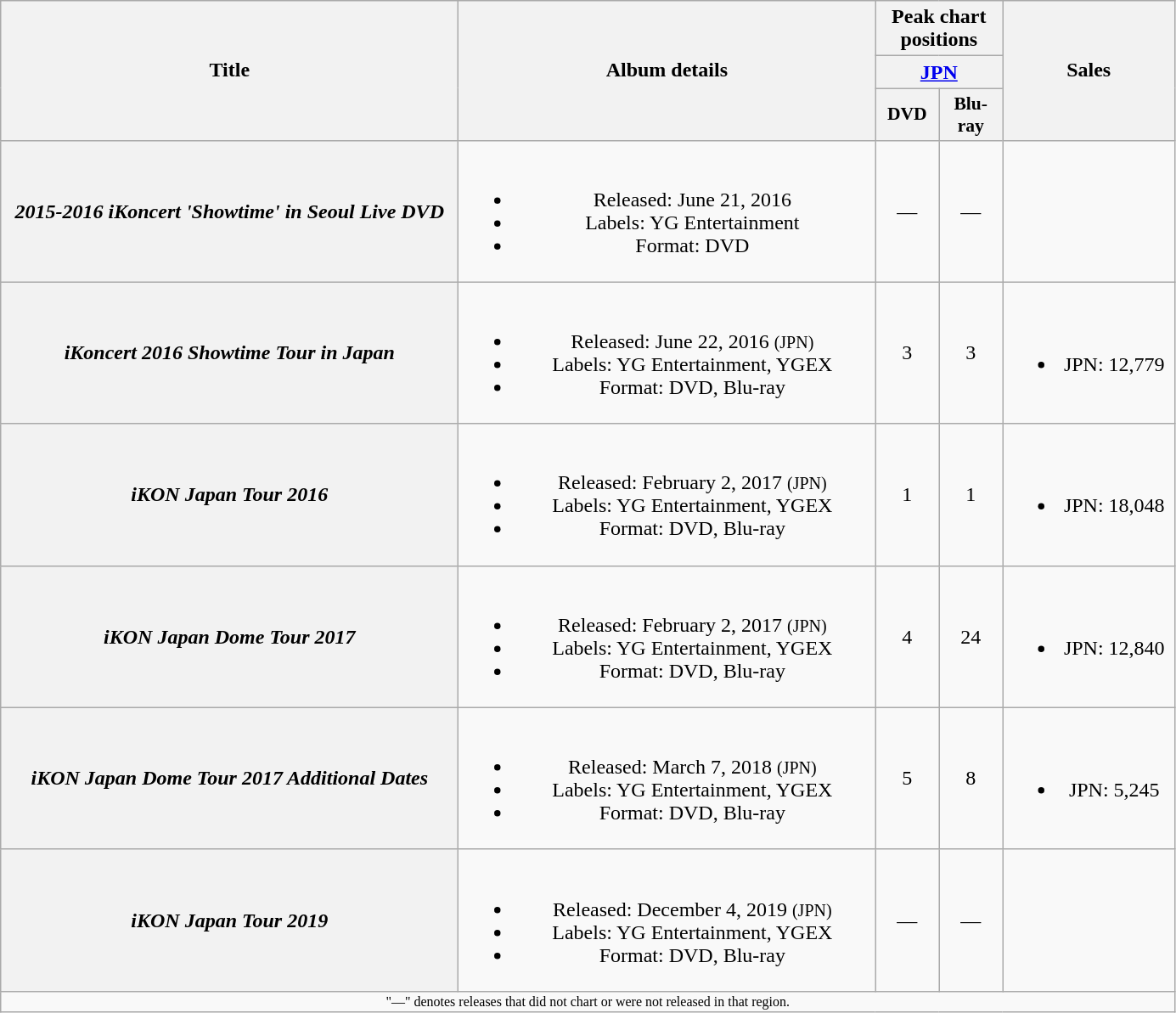<table class="wikitable plainrowheaders" style="text-align:center;">
<tr>
<th scope="col" rowspan="3" style="width:22em;">Title</th>
<th scope="col" rowspan="3" style="width:20em;">Album details</th>
<th scope="col" colspan="2">Peak chart positions</th>
<th scope="col" rowspan="3" style="width:8em;">Sales</th>
</tr>
<tr>
<th scope="col" colspan="2"><a href='#'>JPN</a></th>
</tr>
<tr>
<th scope="col" style="width:3em;font-size:90%;">DVD<br></th>
<th scope="col" style="width:3em;font-size:90%;">Blu-ray<br></th>
</tr>
<tr>
<th scope="row"><em>2015-2016 iKoncert 'Showtime' in Seoul Live DVD</em></th>
<td><br><ul><li>Released: June 21, 2016</li><li>Labels: YG Entertainment</li><li>Format: DVD</li></ul></td>
<td>—</td>
<td>—</td>
<td></td>
</tr>
<tr>
<th scope="row"><em>iKoncert 2016 Showtime Tour in Japan</em></th>
<td><br><ul><li>Released: June 22, 2016 <small>(JPN)</small></li><li>Labels: YG Entertainment, YGEX</li><li>Format: DVD, Blu-ray</li></ul></td>
<td>3</td>
<td>3</td>
<td><br><ul><li>JPN: 12,779</li></ul></td>
</tr>
<tr>
<th scope="row"><em>iKON Japan Tour 2016</em></th>
<td><br><ul><li>Released: February 2, 2017 <small>(JPN)</small></li><li>Labels: YG Entertainment, YGEX</li><li>Format: DVD, Blu-ray</li></ul></td>
<td>1</td>
<td>1</td>
<td><br><ul><li>JPN: 18,048</li></ul></td>
</tr>
<tr>
<th scope="row"><em>iKON Japan Dome Tour 2017</em></th>
<td><br><ul><li>Released: February 2, 2017 <small>(JPN)</small></li><li>Labels: YG Entertainment, YGEX</li><li>Format: DVD, Blu-ray</li></ul></td>
<td>4</td>
<td>24</td>
<td><br><ul><li>JPN: 12,840</li></ul></td>
</tr>
<tr>
<th scope="row"><em>iKON Japan Dome Tour 2017 Additional Dates</em></th>
<td><br><ul><li>Released: March 7, 2018 <small>(JPN)</small></li><li>Labels: YG Entertainment, YGEX</li><li>Format: DVD, Blu-ray</li></ul></td>
<td>5</td>
<td>8</td>
<td><br><ul><li>JPN: 5,245</li></ul></td>
</tr>
<tr>
<th scope="row"><em>iKON Japan Tour 2019</em></th>
<td><br><ul><li>Released: December 4, 2019 <small>(JPN)</small></li><li>Labels: YG Entertainment, YGEX</li><li>Format: DVD, Blu-ray</li></ul></td>
<td>—</td>
<td>—</td>
<td></td>
</tr>
<tr>
<td align="center" colspan="5" style="font-size:8pt">"—" denotes releases that did not chart or were not released in that region.</td>
</tr>
</table>
